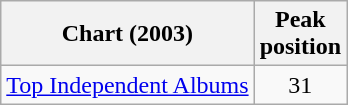<table class="wikitable">
<tr>
<th>Chart (2003)</th>
<th>Peak<br>position</th>
</tr>
<tr>
<td><a href='#'>Top Independent Albums</a></td>
<td style="text-align:center;">31</td>
</tr>
</table>
